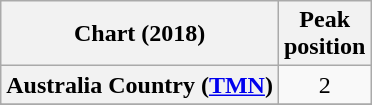<table class="wikitable sortable plainrowheaders" style="text-align:center">
<tr>
<th scope="col">Chart (2018)</th>
<th scope="col">Peak<br>position</th>
</tr>
<tr>
<th scope="row">Australia Country (<a href='#'>TMN</a>)</th>
<td align="center">2</td>
</tr>
<tr>
</tr>
<tr>
</tr>
<tr>
</tr>
<tr>
</tr>
<tr>
</tr>
</table>
